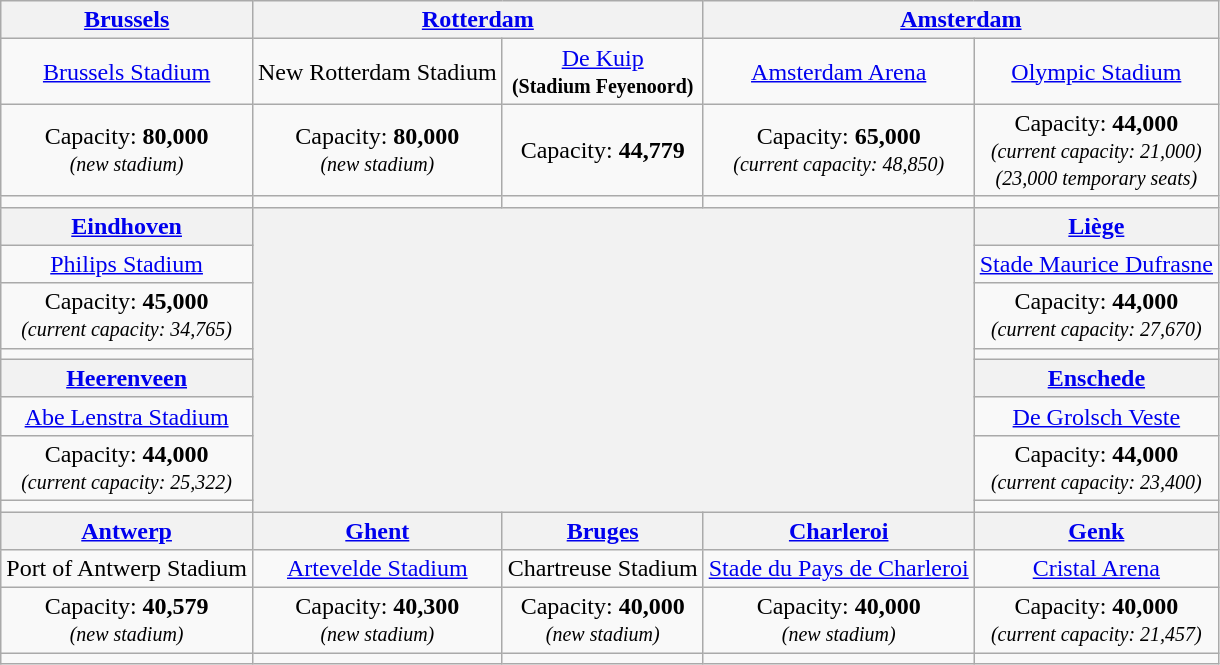<table class="wikitable" style="text-align:center;">
<tr>
<th> <a href='#'>Brussels</a></th>
<th colspan="2"> <a href='#'>Rotterdam</a></th>
<th colspan="2"> <a href='#'>Amsterdam</a></th>
</tr>
<tr>
<td><a href='#'>Brussels Stadium</a></td>
<td>New Rotterdam Stadium</td>
<td><a href='#'>De Kuip</a><br><small><strong>(Stadium Feyenoord)</strong></small></td>
<td><a href='#'>Amsterdam Arena</a></td>
<td><a href='#'>Olympic Stadium</a></td>
</tr>
<tr>
<td>Capacity: <strong>80,000</strong><br><small><em>(new stadium)</em></small></td>
<td>Capacity: <strong>80,000</strong><br><small><em>(new stadium)</em></small></td>
<td>Capacity: <strong>44,779</strong></td>
<td>Capacity: <strong>65,000</strong><br><small><em>(current capacity: 48,850)</em></small></td>
<td>Capacity: <strong>44,000</strong><br><small><em>(current capacity: 21,000)</em></small><br><small><em>(23,000 temporary seats)</em></small></td>
</tr>
<tr>
<td></td>
<td></td>
<td></td>
<td></td>
<td></td>
</tr>
<tr>
<th> <a href='#'>Eindhoven</a></th>
<th colspan="3" rowspan="8"></th>
<th> <a href='#'>Liège</a></th>
</tr>
<tr>
<td><a href='#'>Philips Stadium</a></td>
<td><a href='#'>Stade Maurice Dufrasne</a></td>
</tr>
<tr>
<td>Capacity: <strong>45,000</strong><br><small><em>(current capacity: 34,765)</em></small></td>
<td>Capacity: <strong>44,000</strong><br><small><em>(current capacity: 27,670)</em></small></td>
</tr>
<tr>
<td></td>
<td></td>
</tr>
<tr>
<th> <a href='#'>Heerenveen</a></th>
<th> <a href='#'>Enschede</a></th>
</tr>
<tr>
<td><a href='#'>Abe Lenstra Stadium</a></td>
<td><a href='#'>De Grolsch Veste</a></td>
</tr>
<tr>
<td>Capacity: <strong>44,000</strong><br><small><em>(current capacity: 25,322)</em></small></td>
<td>Capacity: <strong>44,000</strong><br><small><em>(current capacity: 23,400)</em></small></td>
</tr>
<tr>
<td></td>
<td></td>
</tr>
<tr>
<th> <a href='#'>Antwerp</a></th>
<th> <a href='#'>Ghent</a></th>
<th> <a href='#'>Bruges</a></th>
<th> <a href='#'>Charleroi</a></th>
<th> <a href='#'>Genk</a></th>
</tr>
<tr>
<td>Port of Antwerp Stadium</td>
<td><a href='#'>Artevelde Stadium</a></td>
<td>Chartreuse Stadium</td>
<td><a href='#'>Stade du Pays de Charleroi</a></td>
<td><a href='#'>Cristal Arena</a></td>
</tr>
<tr>
<td>Capacity: <strong>40,579</strong><br><small><em>(new stadium)</em></small></td>
<td>Capacity: <strong>40,300</strong><br><small><em>(new stadium)</em></small></td>
<td>Capacity: <strong>40,000</strong><br><small><em>(new stadium)</em></small></td>
<td>Capacity: <strong>40,000</strong><br><small><em>(new stadium)</em></small></td>
<td>Capacity: <strong>40,000</strong><br><small><em>(current capacity: 21,457)</em></small></td>
</tr>
<tr>
<td></td>
<td></td>
<td></td>
<td></td>
<td></td>
</tr>
</table>
